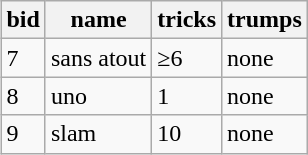<table class="wikitable" align="right">
<tr>
<th>bid</th>
<th>name</th>
<th>tricks</th>
<th>trumps</th>
</tr>
<tr>
<td>7</td>
<td>sans atout</td>
<td>≥6</td>
<td>none</td>
</tr>
<tr>
<td>8</td>
<td>uno</td>
<td>1</td>
<td>none</td>
</tr>
<tr>
<td>9</td>
<td>slam</td>
<td>10</td>
<td>none</td>
</tr>
</table>
